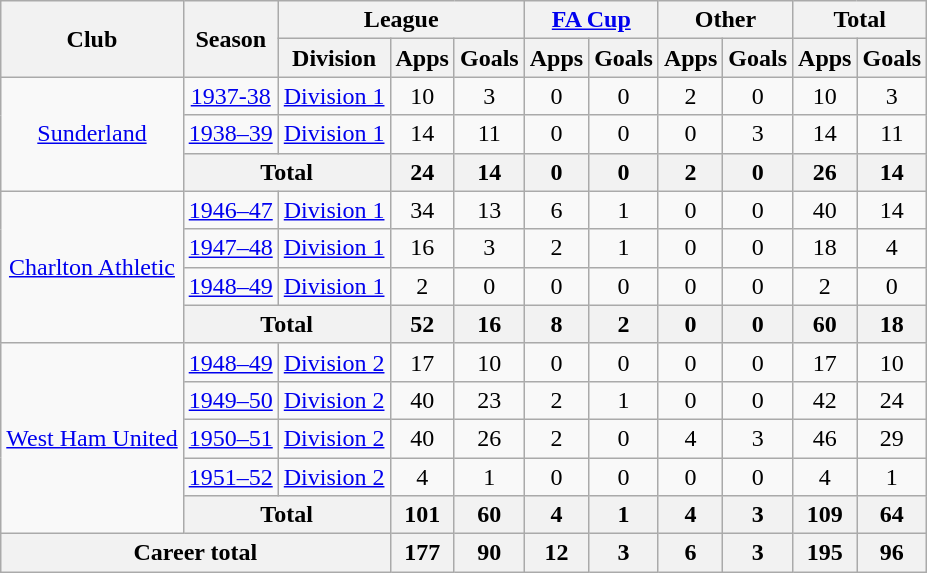<table class="wikitable" style="text-align:center">
<tr>
<th rowspan="2">Club</th>
<th rowspan="2">Season</th>
<th colspan="3">League</th>
<th colspan="2"><a href='#'>FA Cup</a></th>
<th colspan="2">Other</th>
<th colspan="2">Total</th>
</tr>
<tr>
<th>Division</th>
<th>Apps</th>
<th>Goals</th>
<th>Apps</th>
<th>Goals</th>
<th>Apps</th>
<th>Goals</th>
<th>Apps</th>
<th>Goals</th>
</tr>
<tr>
<td rowspan="3"><a href='#'>Sunderland</a></td>
<td><a href='#'>1937-38</a></td>
<td><a href='#'>Division 1</a></td>
<td>10</td>
<td>3</td>
<td —>0</td>
<td>0</td>
<td>2</td>
<td>0</td>
<td>10</td>
<td>3</td>
</tr>
<tr>
<td><a href='#'>1938–39</a></td>
<td><a href='#'>Division 1</a></td>
<td>14</td>
<td>11</td>
<td>0</td>
<td>0</td>
<td>0</td>
<td>3</td>
<td>14</td>
<td>11</td>
</tr>
<tr>
<th colspan="2">Total</th>
<th>24</th>
<th>14</th>
<th>0</th>
<th>0</th>
<th>2</th>
<th>0</th>
<th>26</th>
<th>14</th>
</tr>
<tr>
<td rowspan="4"><a href='#'>Charlton Athletic</a></td>
<td><a href='#'>1946–47</a></td>
<td><a href='#'>Division 1</a></td>
<td>34</td>
<td>13</td>
<td>6</td>
<td>1</td>
<td>0</td>
<td>0</td>
<td>40</td>
<td>14</td>
</tr>
<tr>
<td><a href='#'>1947–48</a></td>
<td><a href='#'>Division 1</a></td>
<td>16</td>
<td>3</td>
<td>2</td>
<td>1</td>
<td>0</td>
<td>0</td>
<td>18</td>
<td>4</td>
</tr>
<tr>
<td><a href='#'>1948–49</a></td>
<td><a href='#'>Division 1</a></td>
<td>2</td>
<td>0</td>
<td>0</td>
<td>0</td>
<td>0</td>
<td>0</td>
<td>2</td>
<td>0</td>
</tr>
<tr>
<th colspan="2">Total</th>
<th>52</th>
<th>16</th>
<th>8</th>
<th>2</th>
<th>0</th>
<th>0</th>
<th>60</th>
<th>18</th>
</tr>
<tr>
<td rowspan="5"><a href='#'>West Ham United</a></td>
<td><a href='#'>1948–49</a></td>
<td><a href='#'>Division 2</a></td>
<td>17</td>
<td>10</td>
<td —>0</td>
<td>0</td>
<td>0</td>
<td>0</td>
<td>17</td>
<td>10</td>
</tr>
<tr>
<td><a href='#'>1949–50</a></td>
<td><a href='#'>Division 2</a></td>
<td>40</td>
<td>23</td>
<td>2</td>
<td>1</td>
<td>0</td>
<td>0</td>
<td>42</td>
<td>24</td>
</tr>
<tr>
<td><a href='#'>1950–51</a></td>
<td><a href='#'>Division 2</a></td>
<td>40</td>
<td>26</td>
<td>2</td>
<td>0</td>
<td>4</td>
<td>3</td>
<td>46</td>
<td>29</td>
</tr>
<tr>
<td><a href='#'>1951–52</a></td>
<td><a href='#'>Division 2</a></td>
<td>4</td>
<td>1</td>
<td>0</td>
<td>0</td>
<td>0</td>
<td>0</td>
<td>4</td>
<td>1</td>
</tr>
<tr>
<th colspan="2">Total</th>
<th>101</th>
<th>60</th>
<th>4</th>
<th>1</th>
<th>4</th>
<th>3</th>
<th>109</th>
<th>64</th>
</tr>
<tr>
<th colspan="3">Career total</th>
<th>177</th>
<th>90</th>
<th>12</th>
<th>3</th>
<th>6</th>
<th>3</th>
<th>195</th>
<th>96</th>
</tr>
</table>
